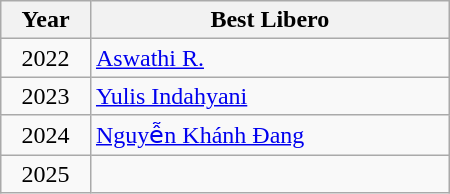<table class="wikitable" style="width:300px;">
<tr>
<th width=20%>Year</th>
<th width=80%>Best Libero</th>
</tr>
<tr>
<td align=center>2022</td>
<td> <a href='#'>Aswathi R.</a></td>
</tr>
<tr>
<td align=center>2023</td>
<td> <a href='#'>Yulis Indahyani</a></td>
</tr>
<tr>
<td align=center>2024</td>
<td> <a href='#'>Nguyễn Khánh Đang</a></td>
</tr>
<tr>
<td align=center>2025</td>
<td></td>
</tr>
</table>
